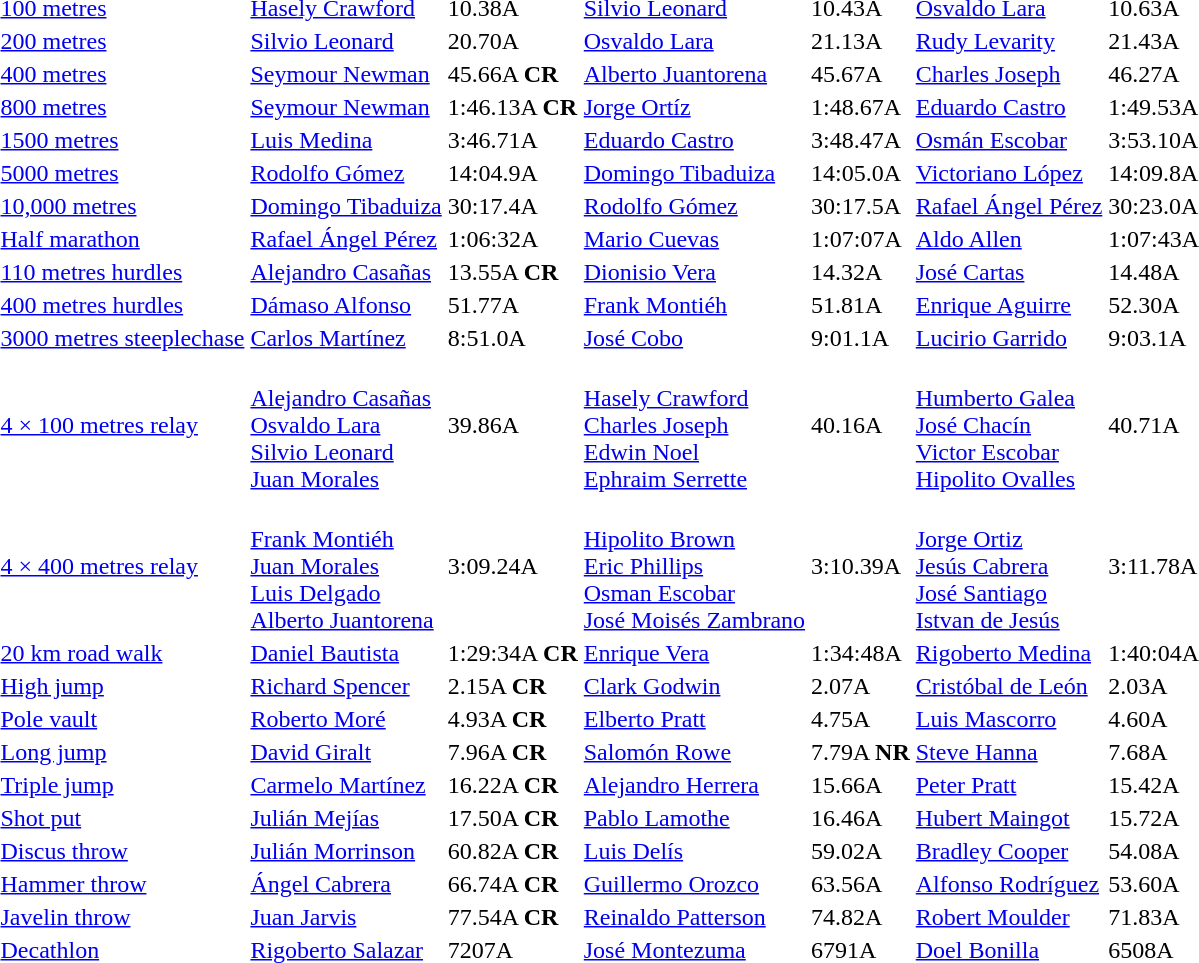<table>
<tr>
<td><a href='#'>100 metres</a></td>
<td><a href='#'>Hasely Crawford</a><br> </td>
<td>10.38A</td>
<td><a href='#'>Silvio Leonard</a><br> </td>
<td>10.43A</td>
<td><a href='#'>Osvaldo Lara</a><br> </td>
<td>10.63A</td>
</tr>
<tr>
<td><a href='#'>200 metres</a></td>
<td><a href='#'>Silvio Leonard</a><br> </td>
<td>20.70A</td>
<td><a href='#'>Osvaldo Lara</a><br> </td>
<td>21.13A</td>
<td><a href='#'>Rudy Levarity</a><br> </td>
<td>21.43A</td>
</tr>
<tr>
<td><a href='#'>400 metres</a></td>
<td><a href='#'>Seymour Newman</a><br> </td>
<td>45.66A <strong>CR</strong></td>
<td><a href='#'>Alberto Juantorena</a><br> </td>
<td>45.67A</td>
<td><a href='#'>Charles Joseph</a><br> </td>
<td>46.27A</td>
</tr>
<tr>
<td><a href='#'>800 metres</a></td>
<td><a href='#'>Seymour Newman</a><br> </td>
<td>1:46.13A <strong>CR</strong></td>
<td><a href='#'>Jorge Ortíz</a><br> </td>
<td>1:48.67A</td>
<td><a href='#'>Eduardo Castro</a><br> </td>
<td>1:49.53A</td>
</tr>
<tr>
<td><a href='#'>1500 metres</a></td>
<td><a href='#'>Luis Medina</a><br> </td>
<td>3:46.71A</td>
<td><a href='#'>Eduardo Castro</a><br> </td>
<td>3:48.47A</td>
<td><a href='#'>Osmán Escobar</a><br> </td>
<td>3:53.10A</td>
</tr>
<tr>
<td><a href='#'>5000 metres</a></td>
<td><a href='#'>Rodolfo Gómez</a><br> </td>
<td>14:04.9A</td>
<td><a href='#'>Domingo Tibaduiza</a><br> </td>
<td>14:05.0A</td>
<td><a href='#'>Victoriano López</a><br> </td>
<td>14:09.8A</td>
</tr>
<tr>
<td><a href='#'>10,000 metres</a></td>
<td><a href='#'>Domingo Tibaduiza</a><br> </td>
<td>30:17.4A</td>
<td><a href='#'>Rodolfo Gómez</a><br> </td>
<td>30:17.5A</td>
<td><a href='#'>Rafael Ángel Pérez</a><br> </td>
<td>30:23.0A</td>
</tr>
<tr>
<td><a href='#'>Half marathon</a></td>
<td><a href='#'>Rafael Ángel Pérez</a><br> </td>
<td>1:06:32A</td>
<td><a href='#'>Mario Cuevas</a><br> </td>
<td>1:07:07A</td>
<td><a href='#'>Aldo Allen</a><br> </td>
<td>1:07:43A</td>
</tr>
<tr>
<td><a href='#'>110 metres hurdles</a></td>
<td><a href='#'>Alejandro Casañas</a><br> </td>
<td>13.55A <strong>CR</strong></td>
<td><a href='#'>Dionisio Vera</a><br> </td>
<td>14.32A</td>
<td><a href='#'>José Cartas</a><br> </td>
<td>14.48A</td>
</tr>
<tr>
<td><a href='#'>400 metres hurdles</a></td>
<td><a href='#'>Dámaso Alfonso</a><br> </td>
<td>51.77A</td>
<td><a href='#'>Frank Montiéh</a><br> </td>
<td>51.81A</td>
<td><a href='#'>Enrique Aguirre</a><br> </td>
<td>52.30A</td>
</tr>
<tr>
<td><a href='#'>3000 metres steeplechase</a></td>
<td><a href='#'>Carlos Martínez</a><br> </td>
<td>8:51.0A</td>
<td><a href='#'>José Cobo</a><br> </td>
<td>9:01.1A</td>
<td><a href='#'>Lucirio Garrido</a><br> </td>
<td>9:03.1A</td>
</tr>
<tr>
<td><a href='#'>4 × 100 metres relay</a></td>
<td><br><a href='#'>Alejandro Casañas</a><br><a href='#'>Osvaldo Lara</a><br><a href='#'>Silvio Leonard</a><br><a href='#'>Juan Morales</a></td>
<td>39.86A</td>
<td><br><a href='#'>Hasely Crawford</a><br><a href='#'>Charles Joseph</a><br><a href='#'>Edwin Noel</a><br><a href='#'>Ephraim Serrette</a></td>
<td>40.16A</td>
<td><br><a href='#'>Humberto Galea</a><br><a href='#'>José Chacín</a><br><a href='#'>Victor Escobar</a><br><a href='#'>Hipolito Ovalles</a></td>
<td>40.71A</td>
</tr>
<tr>
<td><a href='#'>4 × 400 metres relay</a></td>
<td><br><a href='#'>Frank Montiéh</a><br><a href='#'>Juan Morales</a><br><a href='#'>Luis Delgado</a><br><a href='#'>Alberto Juantorena</a></td>
<td>3:09.24A</td>
<td><br><a href='#'>Hipolito Brown</a><br><a href='#'>Eric Phillips</a><br><a href='#'>Osman Escobar</a><br><a href='#'>José Moisés Zambrano</a></td>
<td>3:10.39A</td>
<td><br><a href='#'>Jorge Ortiz</a><br><a href='#'>Jesús Cabrera</a><br><a href='#'>José Santiago</a><br><a href='#'>Istvan de Jesús</a></td>
<td>3:11.78A</td>
</tr>
<tr>
<td><a href='#'>20 km road walk</a></td>
<td><a href='#'>Daniel Bautista</a><br> </td>
<td>1:29:34A <strong>CR</strong></td>
<td><a href='#'>Enrique Vera</a><br> </td>
<td>1:34:48A</td>
<td><a href='#'>Rigoberto Medina</a><br> </td>
<td>1:40:04A</td>
</tr>
<tr>
<td><a href='#'>High jump</a></td>
<td><a href='#'>Richard Spencer</a><br> </td>
<td>2.15A <strong>CR</strong></td>
<td><a href='#'>Clark Godwin</a><br> </td>
<td>2.07A</td>
<td><a href='#'>Cristóbal de León</a><br> </td>
<td>2.03A</td>
</tr>
<tr>
<td><a href='#'>Pole vault</a></td>
<td><a href='#'>Roberto Moré</a><br> </td>
<td>4.93A <strong>CR</strong></td>
<td><a href='#'>Elberto Pratt</a><br> </td>
<td>4.75A</td>
<td><a href='#'>Luis Mascorro</a><br> </td>
<td>4.60A</td>
</tr>
<tr>
<td><a href='#'>Long jump</a></td>
<td><a href='#'>David Giralt</a><br> </td>
<td>7.96A <strong>CR</strong></td>
<td><a href='#'>Salomón Rowe</a><br> </td>
<td>7.79A <strong>NR</strong></td>
<td><a href='#'>Steve Hanna</a><br> </td>
<td>7.68A</td>
</tr>
<tr>
<td><a href='#'>Triple jump</a></td>
<td><a href='#'>Carmelo Martínez</a><br> </td>
<td>16.22A <strong>CR</strong></td>
<td><a href='#'>Alejandro Herrera</a><br> </td>
<td>15.66A</td>
<td><a href='#'>Peter Pratt</a><br> </td>
<td>15.42A</td>
</tr>
<tr>
<td><a href='#'>Shot put</a></td>
<td><a href='#'>Julián Mejías</a><br> </td>
<td>17.50A <strong>CR</strong></td>
<td><a href='#'>Pablo Lamothe</a><br> </td>
<td>16.46A</td>
<td><a href='#'>Hubert Maingot</a><br> </td>
<td>15.72A</td>
</tr>
<tr>
<td><a href='#'>Discus throw</a></td>
<td><a href='#'>Julián Morrinson</a><br> </td>
<td>60.82A <strong>CR</strong></td>
<td><a href='#'>Luis Delís</a><br> </td>
<td>59.02A</td>
<td><a href='#'>Bradley Cooper</a><br> </td>
<td>54.08A</td>
</tr>
<tr>
<td><a href='#'>Hammer throw</a></td>
<td><a href='#'>Ángel Cabrera</a><br> </td>
<td>66.74A <strong>CR</strong></td>
<td><a href='#'>Guillermo Orozco</a><br> </td>
<td>63.56A</td>
<td><a href='#'>Alfonso Rodríguez</a><br> </td>
<td>53.60A</td>
</tr>
<tr>
<td><a href='#'>Javelin throw</a></td>
<td><a href='#'>Juan Jarvis</a><br> </td>
<td>77.54A <strong>CR</strong></td>
<td><a href='#'>Reinaldo Patterson</a><br> </td>
<td>74.82A</td>
<td><a href='#'>Robert Moulder</a><br> </td>
<td>71.83A</td>
</tr>
<tr>
<td><a href='#'>Decathlon</a></td>
<td><a href='#'>Rigoberto Salazar</a><br> </td>
<td>7207A</td>
<td><a href='#'>José Montezuma</a><br> </td>
<td>6791A</td>
<td><a href='#'>Doel Bonilla</a><br> </td>
<td>6508A</td>
</tr>
</table>
